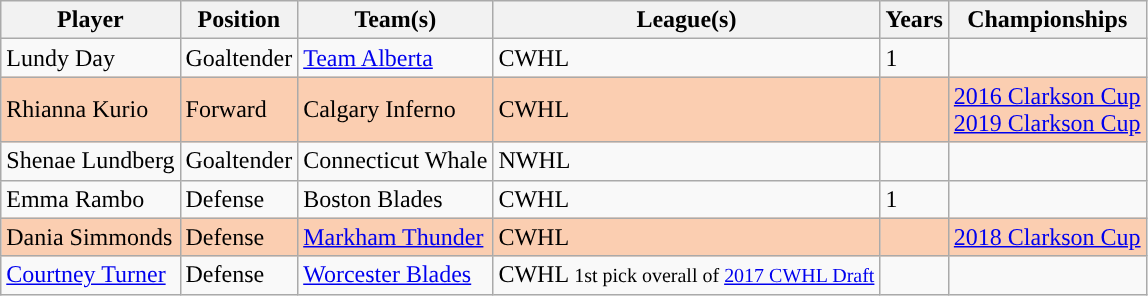<table class="wikitable sortable">
<tr>
<th>Player</th>
<th>Position</th>
<th>Team(s)</th>
<th>League(s)</th>
<th>Years</th>
<th>Championships</th>
</tr>
<tr bgcolor=>
<td>Lundy Day</td>
<td>Goaltender</td>
<td><a href='#'>Team Alberta</a></td>
<td>CWHL</td>
<td>1</td>
<td></td>
</tr>
<tr bgcolor= FBCEB1>
<td>Rhianna Kurio</td>
<td>Forward</td>
<td>Calgary Inferno</td>
<td>CWHL</td>
<td></td>
<td><a href='#'>2016 Clarkson Cup</a><br><a href='#'>2019 Clarkson Cup</a></td>
</tr>
<tr bgcolor=>
<td>Shenae Lundberg</td>
<td>Goaltender</td>
<td>Connecticut Whale</td>
<td>NWHL</td>
<td></td>
<td></td>
</tr>
<tr bgcolor=>
<td>Emma Rambo</td>
<td>Defense</td>
<td>Boston Blades</td>
<td>CWHL</td>
<td>1</td>
<td></td>
</tr>
<tr bgcolor= FBCEB1>
<td>Dania Simmonds</td>
<td>Defense</td>
<td><a href='#'>Markham Thunder</a></td>
<td>CWHL</td>
<td></td>
<td><a href='#'>2018 Clarkson Cup</a></td>
</tr>
<tr bgcolor=>
<td><a href='#'>Courtney Turner</a></td>
<td>Defense</td>
<td><a href='#'>Worcester Blades</a></td>
<td>CWHL <small>1st pick overall of <a href='#'>2017 CWHL Draft</a></small></td>
<td></td>
<td></td>
</tr>
</table>
